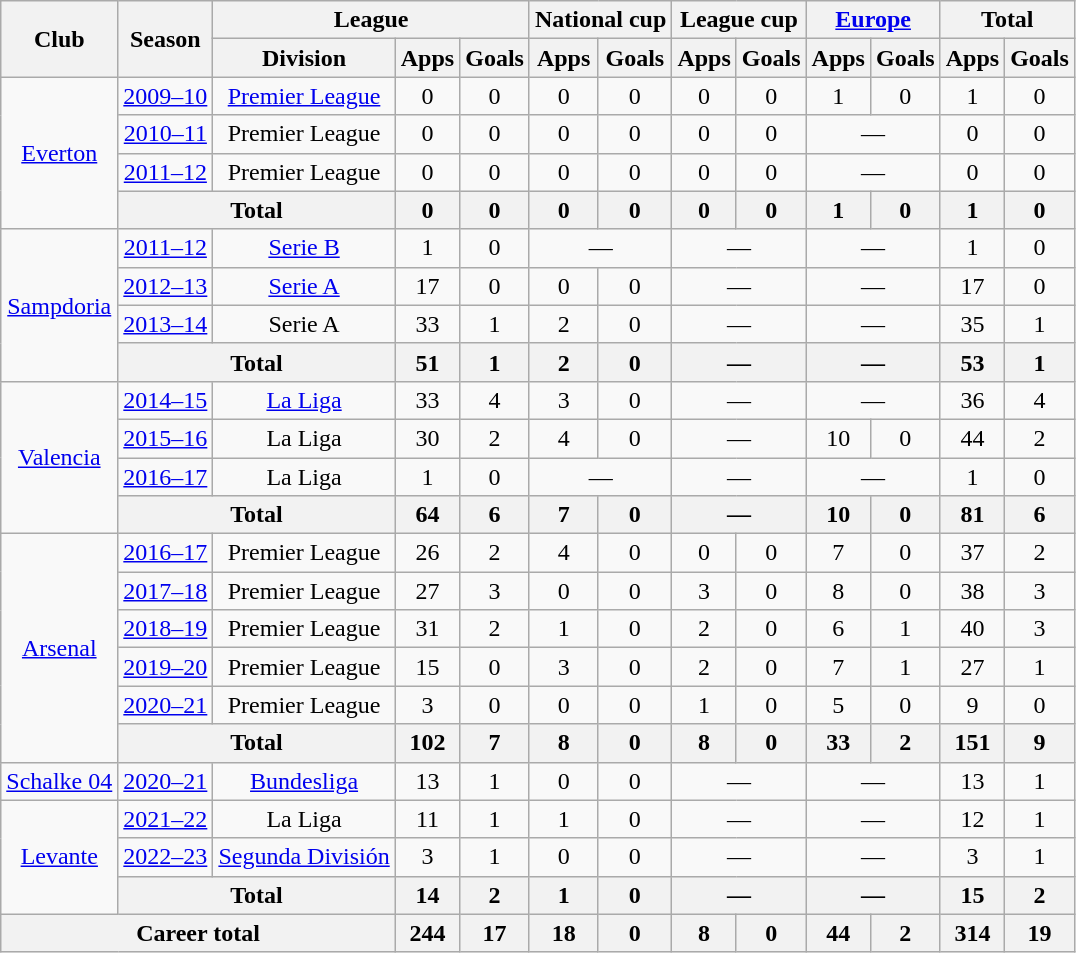<table class="wikitable" style="text-align:center">
<tr>
<th rowspan="2">Club</th>
<th rowspan="2">Season</th>
<th colspan="3">League</th>
<th colspan="2">National cup</th>
<th colspan="2">League cup</th>
<th colspan="2"><a href='#'>Europe</a></th>
<th colspan="2">Total</th>
</tr>
<tr>
<th>Division</th>
<th>Apps</th>
<th>Goals</th>
<th>Apps</th>
<th>Goals</th>
<th>Apps</th>
<th>Goals</th>
<th>Apps</th>
<th>Goals</th>
<th>Apps</th>
<th>Goals</th>
</tr>
<tr>
<td rowspan="4"><a href='#'>Everton</a></td>
<td><a href='#'>2009–10</a></td>
<td><a href='#'>Premier League</a></td>
<td>0</td>
<td>0</td>
<td>0</td>
<td>0</td>
<td>0</td>
<td>0</td>
<td>1</td>
<td>0</td>
<td>1</td>
<td>0</td>
</tr>
<tr>
<td><a href='#'>2010–11</a></td>
<td>Premier League</td>
<td>0</td>
<td>0</td>
<td>0</td>
<td>0</td>
<td>0</td>
<td>0</td>
<td colspan="2">—</td>
<td>0</td>
<td>0</td>
</tr>
<tr>
<td><a href='#'>2011–12</a></td>
<td>Premier League</td>
<td>0</td>
<td>0</td>
<td>0</td>
<td>0</td>
<td>0</td>
<td>0</td>
<td colspan="2">—</td>
<td>0</td>
<td>0</td>
</tr>
<tr>
<th colspan="2">Total</th>
<th>0</th>
<th>0</th>
<th>0</th>
<th>0</th>
<th>0</th>
<th>0</th>
<th>1</th>
<th>0</th>
<th>1</th>
<th>0</th>
</tr>
<tr>
<td rowspan="4"><a href='#'>Sampdoria</a></td>
<td><a href='#'>2011–12</a></td>
<td><a href='#'>Serie B</a></td>
<td>1</td>
<td>0</td>
<td colspan="2">—</td>
<td colspan="2">—</td>
<td colspan="2">—</td>
<td>1</td>
<td>0</td>
</tr>
<tr>
<td><a href='#'>2012–13</a></td>
<td><a href='#'>Serie A</a></td>
<td>17</td>
<td>0</td>
<td>0</td>
<td>0</td>
<td colspan="2">—</td>
<td colspan="2">—</td>
<td>17</td>
<td>0</td>
</tr>
<tr>
<td><a href='#'>2013–14</a></td>
<td>Serie A</td>
<td>33</td>
<td>1</td>
<td>2</td>
<td>0</td>
<td colspan="2">—</td>
<td colspan="2">—</td>
<td>35</td>
<td>1</td>
</tr>
<tr>
<th colspan="2">Total</th>
<th>51</th>
<th>1</th>
<th>2</th>
<th>0</th>
<th colspan="2">—</th>
<th colspan="2">—</th>
<th>53</th>
<th>1</th>
</tr>
<tr>
<td rowspan="4"><a href='#'>Valencia</a></td>
<td><a href='#'>2014–15</a></td>
<td><a href='#'>La Liga</a></td>
<td>33</td>
<td>4</td>
<td>3</td>
<td>0</td>
<td colspan="2">—</td>
<td colspan="2">—</td>
<td>36</td>
<td>4</td>
</tr>
<tr>
<td><a href='#'>2015–16</a></td>
<td>La Liga</td>
<td>30</td>
<td>2</td>
<td>4</td>
<td>0</td>
<td colspan="2">—</td>
<td>10</td>
<td>0</td>
<td>44</td>
<td>2</td>
</tr>
<tr>
<td><a href='#'>2016–17</a></td>
<td>La Liga</td>
<td>1</td>
<td>0</td>
<td colspan="2">—</td>
<td colspan="2">—</td>
<td colspan="2">—</td>
<td>1</td>
<td>0</td>
</tr>
<tr>
<th colspan="2">Total</th>
<th>64</th>
<th>6</th>
<th>7</th>
<th>0</th>
<th colspan="2">—</th>
<th>10</th>
<th>0</th>
<th>81</th>
<th>6</th>
</tr>
<tr>
<td rowspan="6"><a href='#'>Arsenal</a></td>
<td><a href='#'>2016–17</a></td>
<td>Premier League</td>
<td>26</td>
<td>2</td>
<td>4</td>
<td>0</td>
<td>0</td>
<td>0</td>
<td>7</td>
<td>0</td>
<td>37</td>
<td>2</td>
</tr>
<tr>
<td><a href='#'>2017–18</a></td>
<td>Premier League</td>
<td>27</td>
<td>3</td>
<td>0</td>
<td>0</td>
<td>3</td>
<td>0</td>
<td>8</td>
<td>0</td>
<td>38</td>
<td>3</td>
</tr>
<tr>
<td><a href='#'>2018–19</a></td>
<td>Premier League</td>
<td>31</td>
<td>2</td>
<td>1</td>
<td>0</td>
<td>2</td>
<td>0</td>
<td>6</td>
<td>1</td>
<td>40</td>
<td>3</td>
</tr>
<tr>
<td><a href='#'>2019–20</a></td>
<td>Premier League</td>
<td>15</td>
<td>0</td>
<td>3</td>
<td>0</td>
<td>2</td>
<td>0</td>
<td>7</td>
<td>1</td>
<td>27</td>
<td>1</td>
</tr>
<tr>
<td><a href='#'>2020–21</a></td>
<td>Premier League</td>
<td>3</td>
<td>0</td>
<td>0</td>
<td>0</td>
<td>1</td>
<td>0</td>
<td>5</td>
<td>0</td>
<td>9</td>
<td>0</td>
</tr>
<tr>
<th colspan="2">Total</th>
<th>102</th>
<th>7</th>
<th>8</th>
<th>0</th>
<th>8</th>
<th>0</th>
<th>33</th>
<th>2</th>
<th>151</th>
<th>9</th>
</tr>
<tr>
<td><a href='#'>Schalke 04</a></td>
<td><a href='#'>2020–21</a></td>
<td><a href='#'>Bundesliga</a></td>
<td>13</td>
<td>1</td>
<td>0</td>
<td>0</td>
<td colspan="2">—</td>
<td colspan="2">—</td>
<td>13</td>
<td>1</td>
</tr>
<tr>
<td rowspan="3"><a href='#'>Levante</a></td>
<td><a href='#'>2021–22</a></td>
<td>La Liga</td>
<td>11</td>
<td>1</td>
<td>1</td>
<td>0</td>
<td colspan="2">—</td>
<td colspan="2">—</td>
<td>12</td>
<td>1</td>
</tr>
<tr>
<td><a href='#'>2022–23</a></td>
<td><a href='#'>Segunda División</a></td>
<td>3</td>
<td>1</td>
<td>0</td>
<td>0</td>
<td colspan="2">—</td>
<td colspan="2">—</td>
<td>3</td>
<td>1</td>
</tr>
<tr>
<th colspan="2">Total</th>
<th>14</th>
<th>2</th>
<th>1</th>
<th>0</th>
<th colspan="2">—</th>
<th colspan="2">—</th>
<th>15</th>
<th>2</th>
</tr>
<tr>
<th colspan="3">Career total</th>
<th>244</th>
<th>17</th>
<th>18</th>
<th>0</th>
<th>8</th>
<th>0</th>
<th>44</th>
<th>2</th>
<th>314</th>
<th>19</th>
</tr>
</table>
